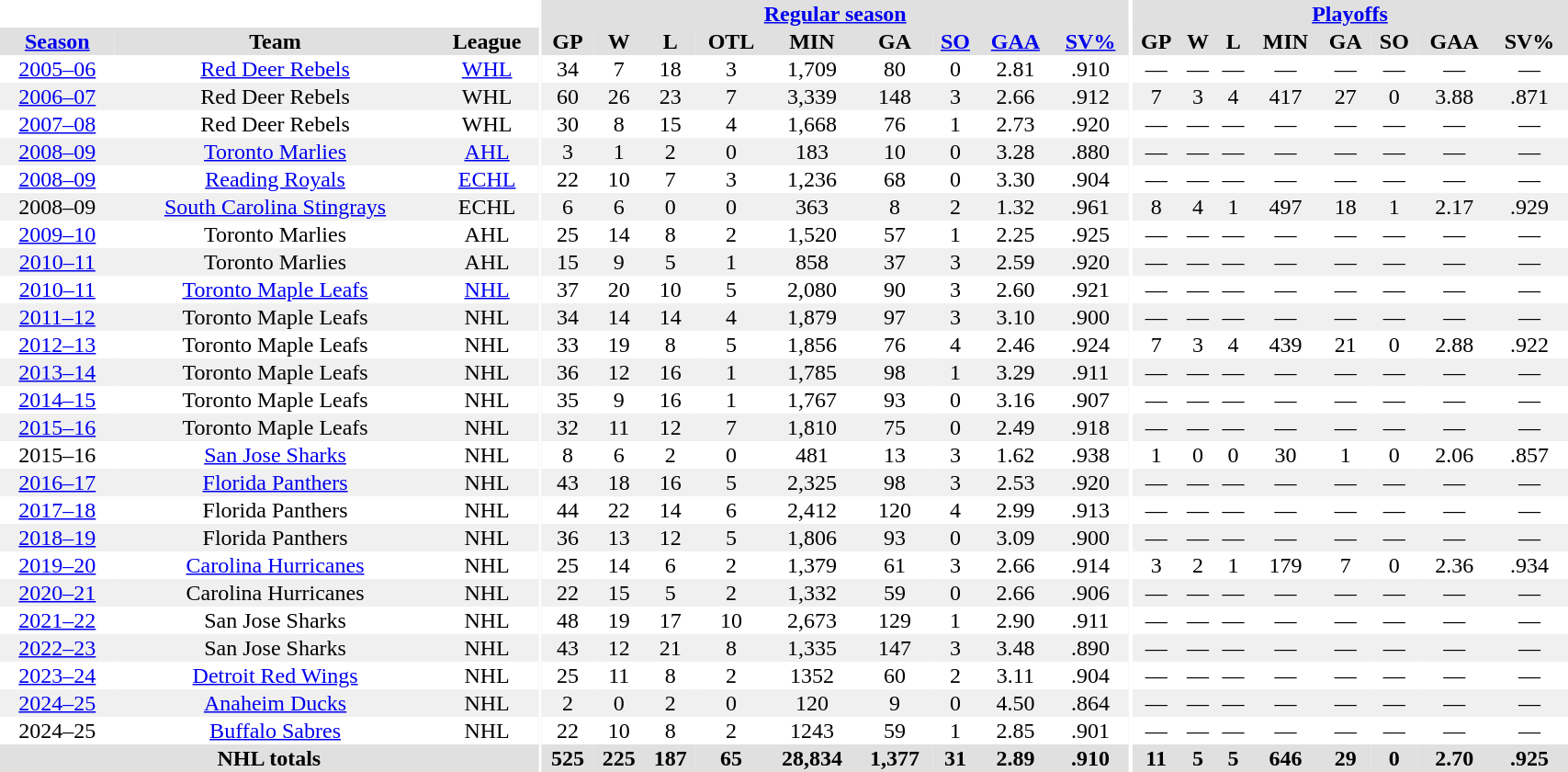<table border="0" cellpadding="1" cellspacing="0" style="text-align:center; width:90%;">
<tr bgcolor="#e0e0e0">
<th colspan="3" bgcolor="#ffffff"></th>
<th rowspan="99" bgcolor="#ffffff"></th>
<th colspan="9" bgcolor="#e0e0e0"><a href='#'>Regular season</a></th>
<th rowspan="99" bgcolor="#ffffff"></th>
<th colspan="8" bgcolor="#e0e0e0"><a href='#'>Playoffs</a></th>
</tr>
<tr bgcolor="#e0e0e0">
<th><a href='#'>Season</a></th>
<th>Team</th>
<th>League</th>
<th>GP</th>
<th>W</th>
<th>L</th>
<th>OTL</th>
<th>MIN</th>
<th>GA</th>
<th><a href='#'>SO</a></th>
<th><a href='#'>GAA</a></th>
<th><a href='#'>SV%</a></th>
<th>GP</th>
<th>W</th>
<th>L</th>
<th>MIN</th>
<th>GA</th>
<th>SO</th>
<th>GAA</th>
<th>SV%</th>
</tr>
<tr>
<td><a href='#'>2005–06</a></td>
<td><a href='#'>Red Deer Rebels</a></td>
<td><a href='#'>WHL</a></td>
<td>34</td>
<td>7</td>
<td>18</td>
<td>3</td>
<td>1,709</td>
<td>80</td>
<td>0</td>
<td>2.81</td>
<td>.910</td>
<td>—</td>
<td>—</td>
<td>—</td>
<td>—</td>
<td>—</td>
<td>—</td>
<td>—</td>
<td>—</td>
</tr>
<tr bgcolor="#f0f0f0">
<td><a href='#'>2006–07</a></td>
<td>Red Deer Rebels</td>
<td>WHL</td>
<td>60</td>
<td>26</td>
<td>23</td>
<td>7</td>
<td>3,339</td>
<td>148</td>
<td>3</td>
<td>2.66</td>
<td>.912</td>
<td>7</td>
<td>3</td>
<td>4</td>
<td>417</td>
<td>27</td>
<td>0</td>
<td>3.88</td>
<td>.871</td>
</tr>
<tr>
<td><a href='#'>2007–08</a></td>
<td>Red Deer Rebels</td>
<td>WHL</td>
<td>30</td>
<td>8</td>
<td>15</td>
<td>4</td>
<td>1,668</td>
<td>76</td>
<td>1</td>
<td>2.73</td>
<td>.920</td>
<td>—</td>
<td>—</td>
<td>—</td>
<td>—</td>
<td>—</td>
<td>—</td>
<td>—</td>
<td>—</td>
</tr>
<tr bgcolor="#f0f0f0">
<td><a href='#'>2008–09</a></td>
<td><a href='#'>Toronto Marlies</a></td>
<td><a href='#'>AHL</a></td>
<td>3</td>
<td>1</td>
<td>2</td>
<td>0</td>
<td>183</td>
<td>10</td>
<td>0</td>
<td>3.28</td>
<td>.880</td>
<td>—</td>
<td>—</td>
<td>—</td>
<td>—</td>
<td>—</td>
<td>—</td>
<td>—</td>
<td>—</td>
</tr>
<tr>
<td><a href='#'>2008–09</a></td>
<td><a href='#'>Reading Royals</a></td>
<td><a href='#'>ECHL</a></td>
<td>22</td>
<td>10</td>
<td>7</td>
<td>3</td>
<td>1,236</td>
<td>68</td>
<td>0</td>
<td>3.30</td>
<td>.904</td>
<td>—</td>
<td>—</td>
<td>—</td>
<td>—</td>
<td>—</td>
<td>—</td>
<td>—</td>
<td>—</td>
</tr>
<tr bgcolor="#f0f0f0">
<td>2008–09</td>
<td><a href='#'>South Carolina Stingrays</a></td>
<td>ECHL</td>
<td>6</td>
<td>6</td>
<td>0</td>
<td>0</td>
<td>363</td>
<td>8</td>
<td>2</td>
<td>1.32</td>
<td>.961</td>
<td>8</td>
<td>4</td>
<td>1</td>
<td>497</td>
<td>18</td>
<td>1</td>
<td>2.17</td>
<td>.929</td>
</tr>
<tr>
<td><a href='#'>2009–10</a></td>
<td>Toronto Marlies</td>
<td>AHL</td>
<td>25</td>
<td>14</td>
<td>8</td>
<td>2</td>
<td>1,520</td>
<td>57</td>
<td>1</td>
<td>2.25</td>
<td>.925</td>
<td>—</td>
<td>—</td>
<td>—</td>
<td>—</td>
<td>—</td>
<td>—</td>
<td>—</td>
<td>—</td>
</tr>
<tr bgcolor="#f0f0f0">
<td><a href='#'>2010–11</a></td>
<td>Toronto Marlies</td>
<td>AHL</td>
<td>15</td>
<td>9</td>
<td>5</td>
<td>1</td>
<td>858</td>
<td>37</td>
<td>3</td>
<td>2.59</td>
<td>.920</td>
<td>—</td>
<td>—</td>
<td>—</td>
<td>—</td>
<td>—</td>
<td>—</td>
<td>—</td>
<td>—</td>
</tr>
<tr>
<td><a href='#'>2010–11</a></td>
<td><a href='#'>Toronto Maple Leafs</a></td>
<td><a href='#'>NHL</a></td>
<td>37</td>
<td>20</td>
<td>10</td>
<td>5</td>
<td>2,080</td>
<td>90</td>
<td>3</td>
<td>2.60</td>
<td>.921</td>
<td>—</td>
<td>—</td>
<td>—</td>
<td>—</td>
<td>—</td>
<td>—</td>
<td>—</td>
<td>—</td>
</tr>
<tr bgcolor="#f0f0f0">
<td><a href='#'>2011–12</a></td>
<td>Toronto Maple Leafs</td>
<td>NHL</td>
<td>34</td>
<td>14</td>
<td>14</td>
<td>4</td>
<td>1,879</td>
<td>97</td>
<td>3</td>
<td>3.10</td>
<td>.900</td>
<td>—</td>
<td>—</td>
<td>—</td>
<td>—</td>
<td>—</td>
<td>—</td>
<td>—</td>
<td>—</td>
</tr>
<tr>
<td><a href='#'>2012–13</a></td>
<td>Toronto Maple Leafs</td>
<td>NHL</td>
<td>33</td>
<td>19</td>
<td>8</td>
<td>5</td>
<td>1,856</td>
<td>76</td>
<td>4</td>
<td>2.46</td>
<td>.924</td>
<td>7</td>
<td>3</td>
<td>4</td>
<td>439</td>
<td>21</td>
<td>0</td>
<td>2.88</td>
<td>.922</td>
</tr>
<tr bgcolor="#f0f0f0">
<td><a href='#'>2013–14</a></td>
<td>Toronto Maple Leafs</td>
<td>NHL</td>
<td>36</td>
<td>12</td>
<td>16</td>
<td>1</td>
<td>1,785</td>
<td>98</td>
<td>1</td>
<td>3.29</td>
<td>.911</td>
<td>—</td>
<td>—</td>
<td>—</td>
<td>—</td>
<td>—</td>
<td>—</td>
<td>—</td>
<td>—</td>
</tr>
<tr>
<td><a href='#'>2014–15</a></td>
<td>Toronto Maple Leafs</td>
<td>NHL</td>
<td>35</td>
<td>9</td>
<td>16</td>
<td>1</td>
<td>1,767</td>
<td>93</td>
<td>0</td>
<td>3.16</td>
<td>.907</td>
<td>—</td>
<td>—</td>
<td>—</td>
<td>—</td>
<td>—</td>
<td>—</td>
<td>—</td>
<td>—</td>
</tr>
<tr bgcolor="#f0f0f0">
<td><a href='#'>2015–16</a></td>
<td>Toronto Maple Leafs</td>
<td>NHL</td>
<td>32</td>
<td>11</td>
<td>12</td>
<td>7</td>
<td>1,810</td>
<td>75</td>
<td>0</td>
<td>2.49</td>
<td>.918</td>
<td>—</td>
<td>—</td>
<td>—</td>
<td>—</td>
<td>—</td>
<td>—</td>
<td>—</td>
<td>—</td>
</tr>
<tr>
<td>2015–16</td>
<td><a href='#'>San Jose Sharks</a></td>
<td>NHL</td>
<td>8</td>
<td>6</td>
<td>2</td>
<td>0</td>
<td>481</td>
<td>13</td>
<td>3</td>
<td>1.62</td>
<td>.938</td>
<td>1</td>
<td>0</td>
<td>0</td>
<td>30</td>
<td>1</td>
<td>0</td>
<td>2.06</td>
<td>.857</td>
</tr>
<tr bgcolor="#f0f0f0">
<td><a href='#'>2016–17</a></td>
<td><a href='#'>Florida Panthers</a></td>
<td>NHL</td>
<td>43</td>
<td>18</td>
<td>16</td>
<td>5</td>
<td>2,325</td>
<td>98</td>
<td>3</td>
<td>2.53</td>
<td>.920</td>
<td>—</td>
<td>—</td>
<td>—</td>
<td>—</td>
<td>—</td>
<td>—</td>
<td>—</td>
<td>—</td>
</tr>
<tr>
<td><a href='#'>2017–18</a></td>
<td>Florida Panthers</td>
<td>NHL</td>
<td>44</td>
<td>22</td>
<td>14</td>
<td>6</td>
<td>2,412</td>
<td>120</td>
<td>4</td>
<td>2.99</td>
<td>.913</td>
<td>—</td>
<td>—</td>
<td>—</td>
<td>—</td>
<td>—</td>
<td>—</td>
<td>—</td>
<td>—</td>
</tr>
<tr bgcolor="#f0f0f0">
<td><a href='#'>2018–19</a></td>
<td>Florida Panthers</td>
<td>NHL</td>
<td>36</td>
<td>13</td>
<td>12</td>
<td>5</td>
<td>1,806</td>
<td>93</td>
<td>0</td>
<td>3.09</td>
<td>.900</td>
<td>—</td>
<td>—</td>
<td>—</td>
<td>—</td>
<td>—</td>
<td>—</td>
<td>—</td>
<td>—</td>
</tr>
<tr>
<td><a href='#'>2019–20</a></td>
<td><a href='#'>Carolina Hurricanes</a></td>
<td>NHL</td>
<td>25</td>
<td>14</td>
<td>6</td>
<td>2</td>
<td>1,379</td>
<td>61</td>
<td>3</td>
<td>2.66</td>
<td>.914</td>
<td>3</td>
<td>2</td>
<td>1</td>
<td>179</td>
<td>7</td>
<td>0</td>
<td>2.36</td>
<td>.934</td>
</tr>
<tr bgcolor="#f0f0f0">
<td><a href='#'>2020–21</a></td>
<td>Carolina Hurricanes</td>
<td>NHL</td>
<td>22</td>
<td>15</td>
<td>5</td>
<td>2</td>
<td>1,332</td>
<td>59</td>
<td>0</td>
<td>2.66</td>
<td>.906</td>
<td>—</td>
<td>—</td>
<td>—</td>
<td>—</td>
<td>—</td>
<td>—</td>
<td>—</td>
<td>—</td>
</tr>
<tr>
<td><a href='#'>2021–22</a></td>
<td>San Jose Sharks</td>
<td>NHL</td>
<td>48</td>
<td>19</td>
<td>17</td>
<td>10</td>
<td>2,673</td>
<td>129</td>
<td>1</td>
<td>2.90</td>
<td>.911</td>
<td>—</td>
<td>—</td>
<td>—</td>
<td>—</td>
<td>—</td>
<td>—</td>
<td>—</td>
<td>—</td>
</tr>
<tr bgcolor="#f0f0f0">
<td><a href='#'>2022–23</a></td>
<td>San Jose Sharks</td>
<td>NHL</td>
<td>43</td>
<td>12</td>
<td>21</td>
<td>8</td>
<td>1,335</td>
<td>147</td>
<td>3</td>
<td>3.48</td>
<td>.890</td>
<td>—</td>
<td>—</td>
<td>—</td>
<td>—</td>
<td>—</td>
<td>—</td>
<td>—</td>
<td>—</td>
</tr>
<tr>
<td><a href='#'>2023–24</a></td>
<td><a href='#'>Detroit Red Wings</a></td>
<td>NHL</td>
<td>25</td>
<td>11</td>
<td>8</td>
<td>2</td>
<td>1352</td>
<td>60</td>
<td>2</td>
<td>3.11</td>
<td>.904</td>
<td>—</td>
<td>—</td>
<td>—</td>
<td>—</td>
<td>—</td>
<td>—</td>
<td>—</td>
<td>—</td>
</tr>
<tr bgcolor="#f0f0f0">
<td><a href='#'>2024–25</a></td>
<td><a href='#'>Anaheim Ducks</a></td>
<td>NHL</td>
<td>2</td>
<td>0</td>
<td>2</td>
<td>0</td>
<td>120</td>
<td>9</td>
<td>0</td>
<td>4.50</td>
<td>.864</td>
<td>—</td>
<td>—</td>
<td>—</td>
<td>—</td>
<td>—</td>
<td>—</td>
<td>—</td>
<td>—</td>
</tr>
<tr>
<td>2024–25</td>
<td><a href='#'>Buffalo Sabres</a></td>
<td>NHL</td>
<td>22</td>
<td>10</td>
<td>8</td>
<td>2</td>
<td>1243</td>
<td>59</td>
<td>1</td>
<td>2.85</td>
<td>.901</td>
<td>—</td>
<td>—</td>
<td>—</td>
<td>—</td>
<td>—</td>
<td>—</td>
<td>—</td>
<td>—</td>
</tr>
<tr bgcolor="#e0e0e0">
<th colspan="3">NHL totals</th>
<th>525</th>
<th>225</th>
<th>187</th>
<th>65</th>
<th>28,834</th>
<th>1,377</th>
<th>31</th>
<th>2.89</th>
<th>.910</th>
<th>11</th>
<th>5</th>
<th>5</th>
<th>646</th>
<th>29</th>
<th>0</th>
<th>2.70</th>
<th>.925</th>
</tr>
</table>
